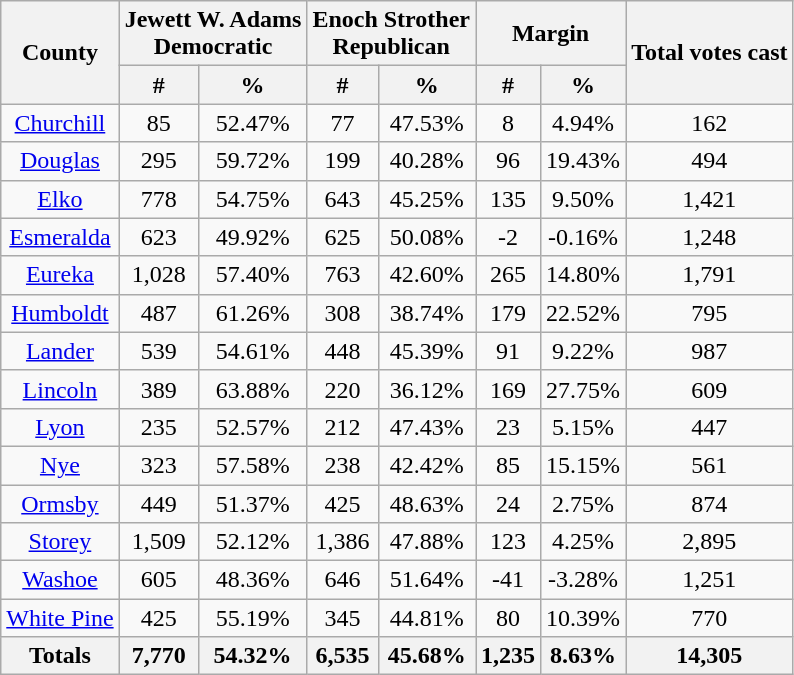<table class="wikitable sortable" style="text-align:center">
<tr>
<th rowspan="2">County</th>
<th style="text-align:center;" colspan="2">Jewett W. Adams<br>Democratic</th>
<th style="text-align:center;" colspan="2">Enoch Strother<br>Republican</th>
<th style="text-align:center;" colspan="2">Margin</th>
<th style="text-align:center;" rowspan="2">Total votes cast</th>
</tr>
<tr>
<th style="text-align:center;" data-sort-type="number">#</th>
<th style="text-align:center;" data-sort-type="number">%</th>
<th style="text-align:center;" data-sort-type="number">#</th>
<th style="text-align:center;" data-sort-type="number">%</th>
<th style="text-align:center;" data-sort-type="number">#</th>
<th style="text-align:center;" data-sort-type="number">%</th>
</tr>
<tr style="text-align:center;">
<td><a href='#'>Churchill</a></td>
<td>85</td>
<td>52.47%</td>
<td>77</td>
<td>47.53%</td>
<td>8</td>
<td>4.94%</td>
<td>162</td>
</tr>
<tr style="text-align:center;">
<td><a href='#'>Douglas</a></td>
<td>295</td>
<td>59.72%</td>
<td>199</td>
<td>40.28%</td>
<td>96</td>
<td>19.43%</td>
<td>494</td>
</tr>
<tr style="text-align:center;">
<td><a href='#'>Elko</a></td>
<td>778</td>
<td>54.75%</td>
<td>643</td>
<td>45.25%</td>
<td>135</td>
<td>9.50%</td>
<td>1,421</td>
</tr>
<tr style="text-align:center;">
<td><a href='#'>Esmeralda</a></td>
<td>623</td>
<td>49.92%</td>
<td>625</td>
<td>50.08%</td>
<td>-2</td>
<td>-0.16%</td>
<td>1,248</td>
</tr>
<tr style="text-align:center;">
<td><a href='#'>Eureka</a></td>
<td>1,028</td>
<td>57.40%</td>
<td>763</td>
<td>42.60%</td>
<td>265</td>
<td>14.80%</td>
<td>1,791</td>
</tr>
<tr style="text-align:center;">
<td><a href='#'>Humboldt</a></td>
<td>487</td>
<td>61.26%</td>
<td>308</td>
<td>38.74%</td>
<td>179</td>
<td>22.52%</td>
<td>795</td>
</tr>
<tr style="text-align:center;">
<td><a href='#'>Lander</a></td>
<td>539</td>
<td>54.61%</td>
<td>448</td>
<td>45.39%</td>
<td>91</td>
<td>9.22%</td>
<td>987</td>
</tr>
<tr style="text-align:center;">
<td><a href='#'>Lincoln</a></td>
<td>389</td>
<td>63.88%</td>
<td>220</td>
<td>36.12%</td>
<td>169</td>
<td>27.75%</td>
<td>609</td>
</tr>
<tr style="text-align:center;">
<td><a href='#'>Lyon</a></td>
<td>235</td>
<td>52.57%</td>
<td>212</td>
<td>47.43%</td>
<td>23</td>
<td>5.15%</td>
<td>447</td>
</tr>
<tr style="text-align:center;">
<td><a href='#'>Nye</a></td>
<td>323</td>
<td>57.58%</td>
<td>238</td>
<td>42.42%</td>
<td>85</td>
<td>15.15%</td>
<td>561</td>
</tr>
<tr style="text-align:center;">
<td><a href='#'>Ormsby</a></td>
<td>449</td>
<td>51.37%</td>
<td>425</td>
<td>48.63%</td>
<td>24</td>
<td>2.75%</td>
<td>874</td>
</tr>
<tr style="text-align:center;">
<td><a href='#'>Storey</a></td>
<td>1,509</td>
<td>52.12%</td>
<td>1,386</td>
<td>47.88%</td>
<td>123</td>
<td>4.25%</td>
<td>2,895</td>
</tr>
<tr style="text-align:center;">
<td><a href='#'>Washoe</a></td>
<td>605</td>
<td>48.36%</td>
<td>646</td>
<td>51.64%</td>
<td>-41</td>
<td>-3.28%</td>
<td>1,251</td>
</tr>
<tr style="text-align:center;">
<td><a href='#'>White Pine</a></td>
<td>425</td>
<td>55.19%</td>
<td>345</td>
<td>44.81%</td>
<td>80</td>
<td>10.39%</td>
<td>770</td>
</tr>
<tr style="text-align:center;">
<th>Totals</th>
<th>7,770</th>
<th>54.32%</th>
<th>6,535</th>
<th>45.68%</th>
<th>1,235</th>
<th>8.63%</th>
<th>14,305</th>
</tr>
</table>
